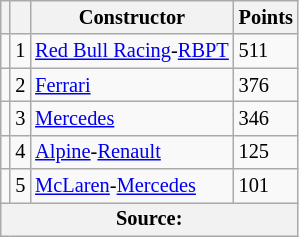<table class="wikitable" style="font-size: 85%;">
<tr>
<th scope="col"></th>
<th scope="col"></th>
<th scope="col">Constructor</th>
<th scope="col">Points</th>
</tr>
<tr>
<td align="left"></td>
<td align="center">1</td>
<td> <a href='#'>Red Bull Racing</a>-<a href='#'>RBPT</a></td>
<td align="left">511</td>
</tr>
<tr>
<td align="left"></td>
<td align="center">2</td>
<td> <a href='#'>Ferrari</a></td>
<td align="left">376</td>
</tr>
<tr>
<td align="left"></td>
<td align="center">3</td>
<td> <a href='#'>Mercedes</a></td>
<td align="left">346</td>
</tr>
<tr>
<td align="left"></td>
<td align="center">4</td>
<td> <a href='#'>Alpine</a>-<a href='#'>Renault</a></td>
<td align="left">125</td>
</tr>
<tr>
<td align="left"></td>
<td align="center">5</td>
<td> <a href='#'>McLaren</a>-<a href='#'>Mercedes</a></td>
<td align="left">101</td>
</tr>
<tr>
<th colspan=4>Source:</th>
</tr>
</table>
